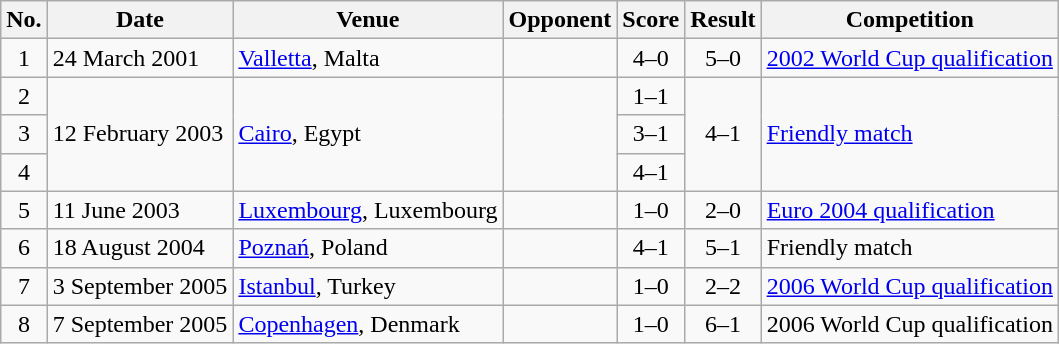<table class="wikitable sortable">
<tr>
<th scope="col">No.</th>
<th scope="col">Date</th>
<th scope="col">Venue</th>
<th scope="col">Opponent</th>
<th scope="col">Score</th>
<th scope="col">Result</th>
<th scope="col">Competition</th>
</tr>
<tr>
<td align="center">1</td>
<td>24 March 2001</td>
<td><a href='#'>Valletta</a>, Malta</td>
<td></td>
<td align="center">4–0</td>
<td align="center">5–0</td>
<td><a href='#'>2002 World Cup qualification</a></td>
</tr>
<tr>
<td align="center">2</td>
<td rowspan="3">12 February 2003</td>
<td rowspan="3"><a href='#'>Cairo</a>, Egypt</td>
<td rowspan="3"></td>
<td align="center">1–1</td>
<td rowspan="3" align="center">4–1</td>
<td rowspan="3"><a href='#'>Friendly match</a></td>
</tr>
<tr>
<td align="center">3</td>
<td align="center">3–1</td>
</tr>
<tr>
<td align="center">4</td>
<td align="center">4–1</td>
</tr>
<tr>
<td align="center">5</td>
<td>11 June 2003</td>
<td><a href='#'>Luxembourg</a>, Luxembourg</td>
<td></td>
<td align="center">1–0</td>
<td align="center">2–0</td>
<td><a href='#'>Euro 2004 qualification</a></td>
</tr>
<tr>
<td align="center">6</td>
<td>18 August 2004</td>
<td><a href='#'>Poznań</a>, Poland</td>
<td></td>
<td align="center">4–1</td>
<td align="center">5–1</td>
<td>Friendly match</td>
</tr>
<tr>
<td align="center">7</td>
<td>3 September 2005</td>
<td><a href='#'>Istanbul</a>, Turkey</td>
<td></td>
<td align="center">1–0</td>
<td align="center">2–2</td>
<td><a href='#'>2006 World Cup qualification</a></td>
</tr>
<tr>
<td align="center">8</td>
<td>7 September 2005</td>
<td><a href='#'>Copenhagen</a>, Denmark</td>
<td></td>
<td align="center">1–0</td>
<td align="center">6–1</td>
<td>2006 World Cup qualification</td>
</tr>
</table>
